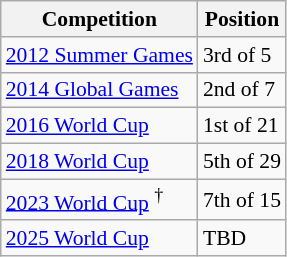<table class="wikitable" style="font-size:90%">
<tr>
<th>Competition</th>
<th>Position</th>
</tr>
<tr>
<td> <a href='#'>2012 Summer Games</a></td>
<td>3rd of 5</td>
</tr>
<tr>
<td> <a href='#'>2014 Global Games</a></td>
<td>2nd of 7</td>
</tr>
<tr>
<td> <a href='#'>2016 World Cup</a></td>
<td>1st of 21</td>
</tr>
<tr>
<td> <a href='#'>2018 World Cup</a></td>
<td>5th of 29</td>
</tr>
<tr>
<td> <a href='#'>2023 World Cup</a> <sup>†</sup></td>
<td>7th of 15</td>
</tr>
<tr>
<td> <a href='#'>2025 World Cup</a></td>
<td>TBD</td>
</tr>
</table>
